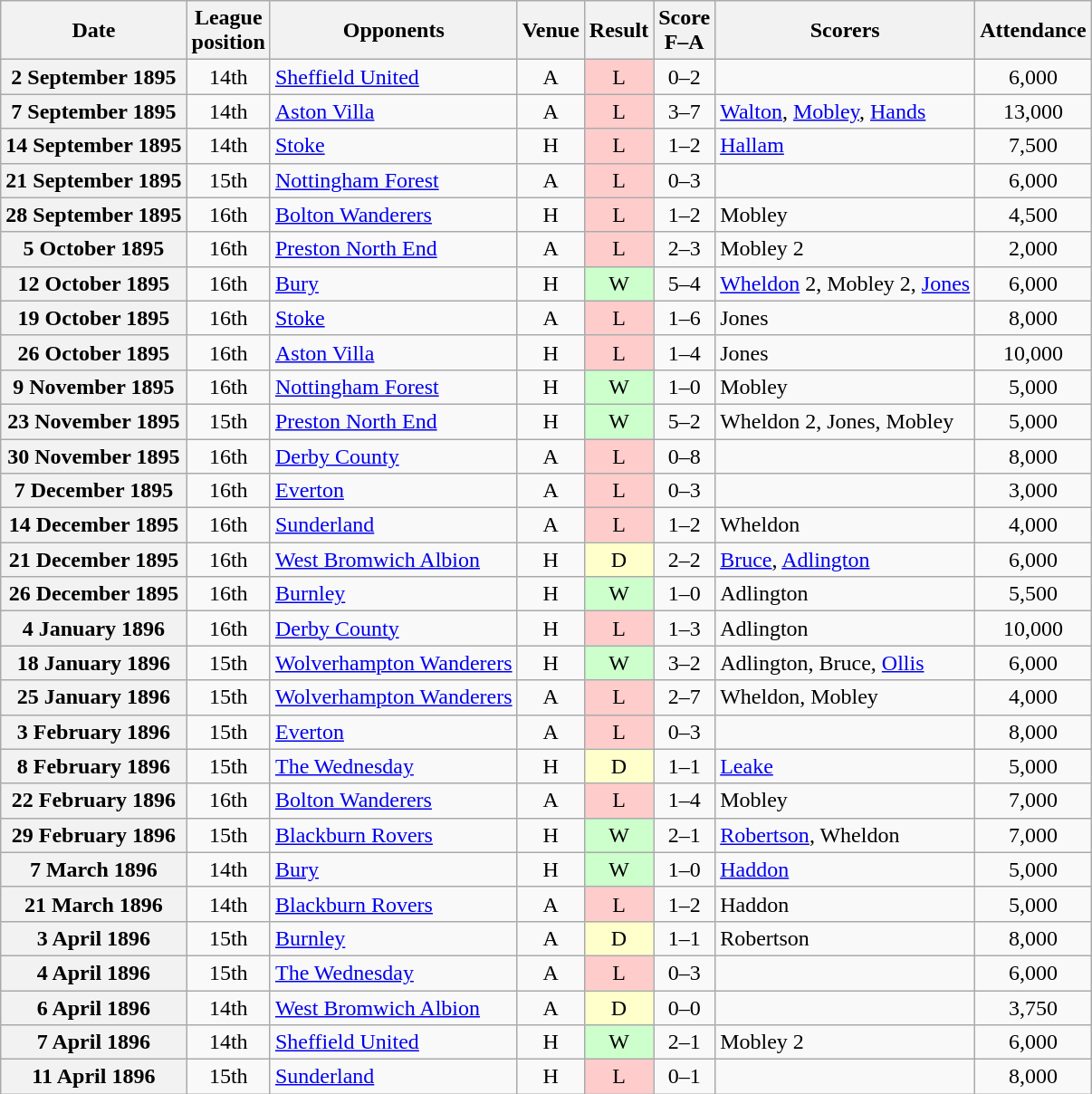<table class="wikitable plainrowheaders sortable" style=text-align:center>
<tr>
<th scope=col>Date</th>
<th scope=col data-sort-type=number>League<br>position</th>
<th scope=col>Opponents</th>
<th scope=col>Venue</th>
<th scope=col>Result</th>
<th scope=col>Score<br>F–A</th>
<th scope=col class="unsortable">Scorers</th>
<th scope=col>Attendance</th>
</tr>
<tr>
<th scope=row>2 September 1895</th>
<td>14th</td>
<td style=text-align:left><a href='#'>Sheffield United</a></td>
<td>A</td>
<td style=background:#fcc>L</td>
<td>0–2</td>
<td></td>
<td>6,000</td>
</tr>
<tr>
<th scope=row>7 September 1895</th>
<td>14th</td>
<td style=text-align:left><a href='#'>Aston Villa</a></td>
<td>A</td>
<td style=background:#fcc>L</td>
<td>3–7</td>
<td style=text-align:left><a href='#'>Walton</a>, <a href='#'>Mobley</a>, <a href='#'>Hands</a></td>
<td>13,000</td>
</tr>
<tr>
<th scope=row>14 September 1895</th>
<td>14th</td>
<td style=text-align:left><a href='#'>Stoke</a></td>
<td>H</td>
<td style=background:#fcc>L</td>
<td>1–2</td>
<td style=text-align:left><a href='#'>Hallam</a></td>
<td>7,500</td>
</tr>
<tr>
<th scope=row>21 September 1895</th>
<td>15th</td>
<td style=text-align:left><a href='#'>Nottingham Forest</a></td>
<td>A</td>
<td style=background:#fcc>L</td>
<td>0–3</td>
<td></td>
<td>6,000</td>
</tr>
<tr>
<th scope=row>28 September 1895</th>
<td>16th</td>
<td style=text-align:left><a href='#'>Bolton Wanderers</a></td>
<td>H</td>
<td style=background:#fcc>L</td>
<td>1–2</td>
<td style=text-align:left>Mobley</td>
<td>4,500</td>
</tr>
<tr>
<th scope=row>5 October 1895</th>
<td>16th</td>
<td style=text-align:left><a href='#'>Preston North End</a></td>
<td>A</td>
<td style=background:#fcc>L</td>
<td>2–3</td>
<td style=text-align:left>Mobley 2</td>
<td>2,000</td>
</tr>
<tr>
<th scope=row>12 October 1895</th>
<td>16th</td>
<td style=text-align:left><a href='#'>Bury</a></td>
<td>H</td>
<td style=background:#cfc>W</td>
<td>5–4</td>
<td style=text-align:left><a href='#'>Wheldon</a> 2, Mobley 2, <a href='#'>Jones</a></td>
<td>6,000</td>
</tr>
<tr>
<th scope=row>19 October 1895</th>
<td>16th</td>
<td style=text-align:left><a href='#'>Stoke</a></td>
<td>A</td>
<td style=background:#fcc>L</td>
<td>1–6</td>
<td style=text-align:left>Jones</td>
<td>8,000</td>
</tr>
<tr>
<th scope=row>26 October 1895</th>
<td>16th</td>
<td style=text-align:left><a href='#'>Aston Villa</a></td>
<td>H</td>
<td style=background:#fcc>L</td>
<td>1–4</td>
<td style=text-align:left>Jones</td>
<td>10,000</td>
</tr>
<tr>
<th scope=row>9 November 1895</th>
<td>16th</td>
<td style=text-align:left><a href='#'>Nottingham Forest</a></td>
<td>H</td>
<td style=background:#cfc>W</td>
<td>1–0</td>
<td style=text-align:left>Mobley</td>
<td>5,000</td>
</tr>
<tr>
<th scope=row>23 November 1895</th>
<td>15th</td>
<td style=text-align:left><a href='#'>Preston North End</a></td>
<td>H</td>
<td style=background:#cfc>W</td>
<td>5–2</td>
<td style=text-align:left>Wheldon 2, Jones, Mobley</td>
<td>5,000</td>
</tr>
<tr>
<th scope=row>30 November 1895</th>
<td>16th</td>
<td style=text-align:left><a href='#'>Derby County</a></td>
<td>A</td>
<td style=background:#fcc>L</td>
<td>0–8</td>
<td></td>
<td>8,000</td>
</tr>
<tr>
<th scope=row>7 December 1895</th>
<td>16th</td>
<td style=text-align:left><a href='#'>Everton</a></td>
<td>A</td>
<td style=background:#fcc>L</td>
<td>0–3</td>
<td></td>
<td>3,000</td>
</tr>
<tr>
<th scope=row>14 December 1895</th>
<td>16th</td>
<td style=text-align:left><a href='#'>Sunderland</a></td>
<td>A</td>
<td style=background:#fcc>L</td>
<td>1–2</td>
<td style=text-align:left>Wheldon</td>
<td>4,000</td>
</tr>
<tr>
<th scope=row>21 December 1895</th>
<td>16th</td>
<td style=text-align:left><a href='#'>West Bromwich Albion</a></td>
<td>H</td>
<td style=background:#ffc>D</td>
<td>2–2</td>
<td style=text-align:left><a href='#'>Bruce</a>, <a href='#'>Adlington</a></td>
<td>6,000</td>
</tr>
<tr>
<th scope=row>26 December 1895</th>
<td>16th</td>
<td style=text-align:left><a href='#'>Burnley</a></td>
<td>H</td>
<td style=background:#cfc>W</td>
<td>1–0</td>
<td style=text-align:left>Adlington</td>
<td>5,500</td>
</tr>
<tr>
<th scope=row>4 January 1896</th>
<td>16th</td>
<td style=text-align:left><a href='#'>Derby County</a></td>
<td>H</td>
<td style=background:#fcc>L</td>
<td>1–3</td>
<td style=text-align:left>Adlington</td>
<td>10,000</td>
</tr>
<tr>
<th scope=row>18 January 1896</th>
<td>15th</td>
<td style=text-align:left><a href='#'>Wolverhampton Wanderers</a></td>
<td>H</td>
<td style=background:#cfc>W</td>
<td>3–2</td>
<td style=text-align:left>Adlington, Bruce, <a href='#'>Ollis</a></td>
<td>6,000</td>
</tr>
<tr>
<th scope=row>25 January 1896</th>
<td>15th</td>
<td style=text-align:left><a href='#'>Wolverhampton Wanderers</a></td>
<td>A</td>
<td style=background:#fcc>L</td>
<td>2–7</td>
<td style=text-align:left>Wheldon, Mobley</td>
<td>4,000</td>
</tr>
<tr>
<th scope=row>3 February 1896</th>
<td>15th</td>
<td style=text-align:left><a href='#'>Everton</a></td>
<td>A</td>
<td style=background:#fcc>L</td>
<td>0–3</td>
<td></td>
<td>8,000</td>
</tr>
<tr>
<th scope=row>8 February 1896</th>
<td>15th</td>
<td style=text-align:left><a href='#'>The Wednesday</a></td>
<td>H</td>
<td style=background:#ffc>D</td>
<td>1–1</td>
<td style=text-align:left><a href='#'>Leake</a></td>
<td>5,000</td>
</tr>
<tr>
<th scope=row>22 February 1896</th>
<td>16th</td>
<td style=text-align:left><a href='#'>Bolton Wanderers</a></td>
<td>A</td>
<td style=background:#fcc>L</td>
<td>1–4</td>
<td style=text-align:left>Mobley</td>
<td>7,000</td>
</tr>
<tr>
<th scope=row>29 February 1896</th>
<td>15th</td>
<td style=text-align:left><a href='#'>Blackburn Rovers</a></td>
<td>H</td>
<td style=background:#cfc>W</td>
<td>2–1</td>
<td style=text-align:left><a href='#'>Robertson</a>, Wheldon</td>
<td>7,000</td>
</tr>
<tr>
<th scope=row>7 March 1896</th>
<td>14th</td>
<td style=text-align:left><a href='#'>Bury</a></td>
<td>H</td>
<td style=background:#cfc>W</td>
<td>1–0</td>
<td style=text-align:left><a href='#'>Haddon</a></td>
<td>5,000</td>
</tr>
<tr>
<th scope=row>21 March 1896</th>
<td>14th</td>
<td style=text-align:left><a href='#'>Blackburn Rovers</a></td>
<td>A</td>
<td style=background:#fcc>L</td>
<td>1–2</td>
<td style=text-align:left>Haddon</td>
<td>5,000</td>
</tr>
<tr>
<th scope=row>3 April 1896</th>
<td>15th</td>
<td style=text-align:left><a href='#'>Burnley</a></td>
<td>A</td>
<td style=background:#ffc>D</td>
<td>1–1</td>
<td style=text-align:left>Robertson</td>
<td>8,000</td>
</tr>
<tr>
<th scope=row>4 April 1896</th>
<td>15th</td>
<td style=text-align:left><a href='#'>The Wednesday</a></td>
<td>A</td>
<td style=background:#fcc>L</td>
<td>0–3</td>
<td></td>
<td>6,000</td>
</tr>
<tr>
<th scope=row>6 April 1896</th>
<td>14th</td>
<td style=text-align:left><a href='#'>West Bromwich Albion</a></td>
<td>A</td>
<td style=background:#ffc>D</td>
<td>0–0</td>
<td></td>
<td>3,750</td>
</tr>
<tr>
<th scope=row>7 April 1896</th>
<td>14th</td>
<td style=text-align:left><a href='#'>Sheffield United</a></td>
<td>H</td>
<td style=background:#cfc>W</td>
<td>2–1</td>
<td style=text-align:left>Mobley 2</td>
<td>6,000</td>
</tr>
<tr>
<th scope=row>11 April 1896</th>
<td>15th</td>
<td style=text-align:left><a href='#'>Sunderland</a></td>
<td>H</td>
<td style=background:#fcc>L</td>
<td>0–1</td>
<td></td>
<td>8,000</td>
</tr>
</table>
